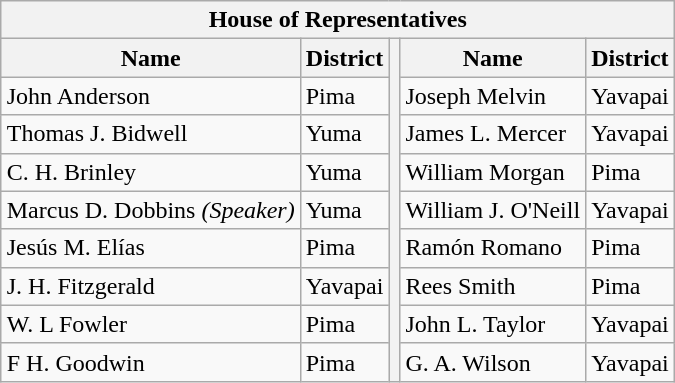<table class="wikitable" style="float: right">
<tr>
<th colspan="5">House of Representatives</th>
</tr>
<tr>
<th>Name</th>
<th>District</th>
<th rowspan="9"></th>
<th>Name</th>
<th>District</th>
</tr>
<tr>
<td>John Anderson</td>
<td>Pima</td>
<td>Joseph Melvin</td>
<td>Yavapai</td>
</tr>
<tr>
<td>Thomas J. Bidwell</td>
<td>Yuma</td>
<td>James L. Mercer</td>
<td>Yavapai</td>
</tr>
<tr>
<td>C. H. Brinley</td>
<td>Yuma</td>
<td>William Morgan</td>
<td>Pima</td>
</tr>
<tr>
<td>Marcus D. Dobbins <em>(Speaker)</em></td>
<td>Yuma</td>
<td>William J. O'Neill</td>
<td>Yavapai</td>
</tr>
<tr>
<td>Jesús M. Elías</td>
<td>Pima</td>
<td>Ramón Romano</td>
<td>Pima</td>
</tr>
<tr>
<td>J. H. Fitzgerald</td>
<td>Yavapai</td>
<td>Rees Smith</td>
<td>Pima</td>
</tr>
<tr>
<td>W. L Fowler</td>
<td>Pima</td>
<td>John L. Taylor</td>
<td>Yavapai</td>
</tr>
<tr>
<td>F H. Goodwin</td>
<td>Pima</td>
<td>G. A. Wilson</td>
<td>Yavapai</td>
</tr>
</table>
